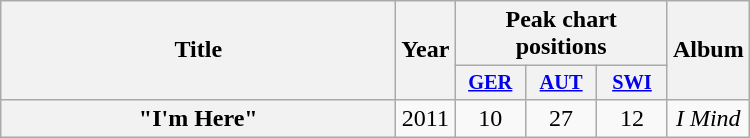<table class="wikitable plainrowheaders" style="text-align:center;">
<tr>
<th scope="col" rowspan="2" style="width:16em;">Title</th>
<th scope="col" rowspan="2">Year</th>
<th scope="col" colspan="3">Peak chart positions</th>
<th scope="col" rowspan="2">Album</th>
</tr>
<tr>
<th style="width:3em;font-size:85%"><a href='#'>GER</a><br></th>
<th style="width:3em;font-size:85%"><a href='#'>AUT</a><br></th>
<th style="width:3em;font-size:85%"><a href='#'>SWI</a><br></th>
</tr>
<tr>
<th scope="row">"I'm Here"</th>
<td rowspan="1">2011</td>
<td>10</td>
<td>27</td>
<td>12</td>
<td rowspan=1><em>I Mind</em></td>
</tr>
</table>
